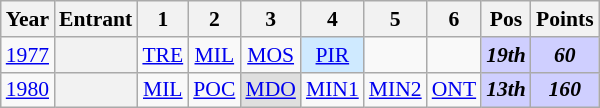<table class="wikitable" style="text-align:center; font-size:90%">
<tr>
<th>Year</th>
<th>Entrant</th>
<th>1</th>
<th>2</th>
<th>3</th>
<th>4</th>
<th>5</th>
<th>6</th>
<th>Pos</th>
<th>Points</th>
</tr>
<tr>
<td><a href='#'>1977</a></td>
<th></th>
<td><a href='#'>TRE</a></td>
<td><a href='#'>MIL</a></td>
<td><a href='#'>MOS</a></td>
<td style="background:#CFEAFF;"><a href='#'>PIR</a><br></td>
<td></td>
<td></td>
<td style="background:#CFCFFF;"><strong><em>19th</em></strong></td>
<td style="background:#CFCFFF;"><strong><em>60</em></strong></td>
</tr>
<tr>
<td><a href='#'>1980</a></td>
<th></th>
<td><a href='#'>MIL</a></td>
<td><a href='#'>POC</a></td>
<td style="background:#DFDFDF;"><a href='#'>MDO</a><br></td>
<td><a href='#'>MIN1</a></td>
<td><a href='#'>MIN2</a></td>
<td><a href='#'>ONT</a></td>
<td style="background:#CFCFFF;"><strong><em>13th</em></strong></td>
<td style="background:#CFCFFF;"><strong><em>160</em></strong></td>
</tr>
</table>
